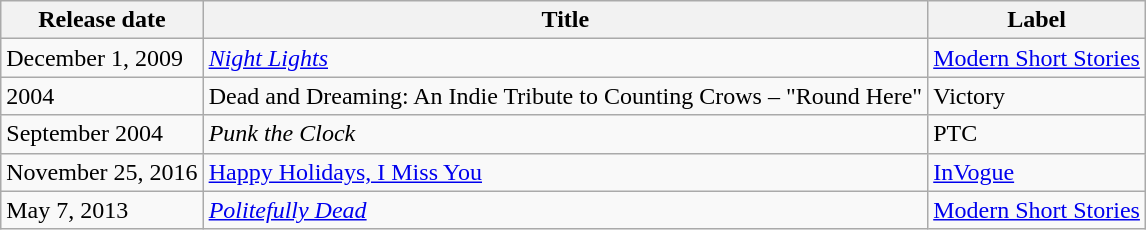<table class="wikitable">
<tr>
<th><strong>Release date</strong></th>
<th><strong>Title</strong></th>
<th><strong>Label</strong></th>
</tr>
<tr>
<td>December 1, 2009</td>
<td><em><a href='#'>Night Lights</a></em></td>
<td><a href='#'>Modern Short Stories</a></td>
</tr>
<tr>
<td>2004</td>
<td>Dead and Dreaming: An Indie Tribute to Counting Crows – "Round Here"</td>
<td>Victory</td>
</tr>
<tr>
<td>September 2004</td>
<td><em>Punk the Clock</em></td>
<td>PTC</td>
</tr>
<tr>
<td>November 25, 2016</td>
<td><a href='#'>Happy Holidays, I Miss You</a></td>
<td><a href='#'>InVogue</a></td>
</tr>
<tr>
<td>May 7, 2013</td>
<td><em><a href='#'>Politefully Dead</a></em></td>
<td><a href='#'>Modern Short Stories</a></td>
</tr>
</table>
